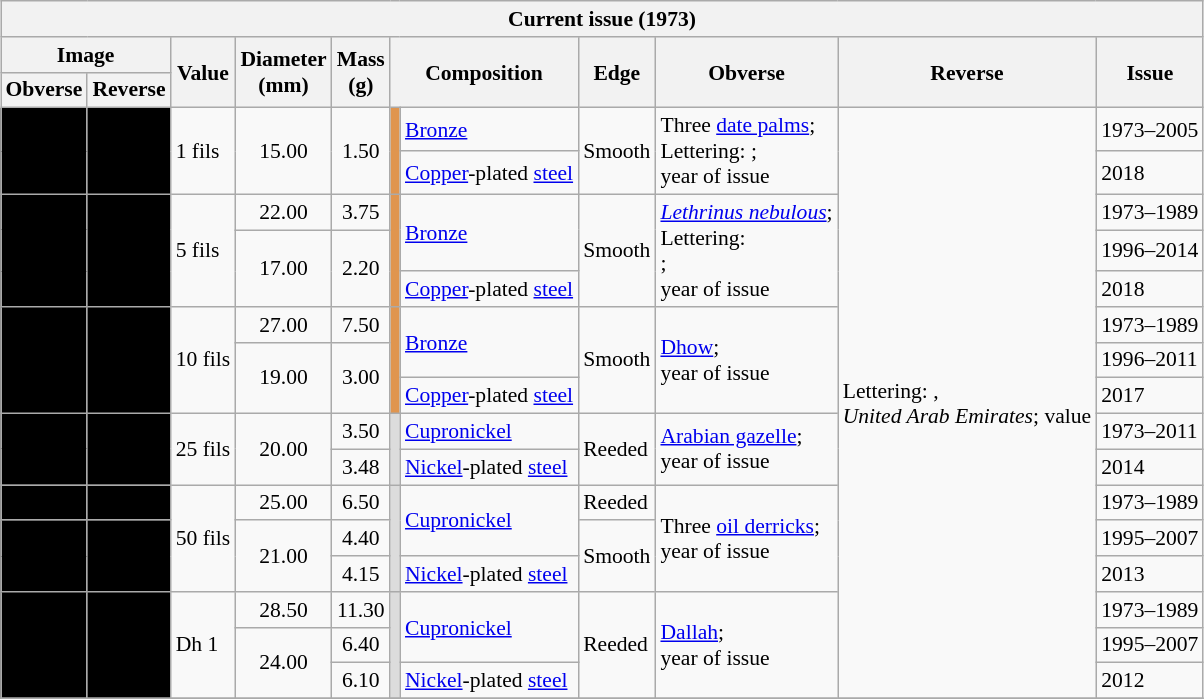<table class="wikitable" style="margin:auto; font-size:90%; border-width:1px;">
<tr>
<th colspan="12">Current issue (1973)</th>
</tr>
<tr>
<th colspan=2>Image</th>
<th rowspan=2>Value</th>
<th rowspan=2>Diameter<br>(mm)</th>
<th rowspan=2>Mass<br>(g)</th>
<th colspan=2 rowspan=2>Composition</th>
<th rowspan=2>Edge</th>
<th rowspan=2>Obverse</th>
<th rowspan=2>Reverse</th>
<th rowspan=2>Issue</th>
</tr>
<tr>
<th>Obverse</th>
<th>Reverse</th>
</tr>
<tr>
<td rowspan=2 style="background:#000; text-align:center;"></td>
<td rowspan=2 style="background:#000; text-align:center;"></td>
<td rowspan=2>1 fils</td>
<td rowspan=2 align=center>15.00</td>
<td rowspan=2 align=center>1.50</td>
<td rowspan=2 style="background-color:#e0954f;"></td>
<td><a href='#'>Bronze</a></td>
<td rowspan=2>Smooth</td>
<td rowspan=2>Three <a href='#'>date palms</a>;<br>Lettering: <em></em>;<br>year of issue </td>
<td rowspan=16>Lettering: <em></em>,<br><em>United Arab Emirates</em>; value</td>
<td>1973–2005</td>
</tr>
<tr>
<td><a href='#'>Copper</a>-plated <a href='#'>steel</a></td>
<td>2018</td>
</tr>
<tr>
<td rowspan=3 style="background:#000; text-align:center;"></td>
<td rowspan=3 style="background:#000; text-align:center;"></td>
<td rowspan=3>5 fils</td>
<td align=center>22.00</td>
<td align=center>3.75</td>
<td rowspan=3 style="background-color:#e0954f;"></td>
<td rowspan=2><a href='#'>Bronze</a></td>
<td rowspan=3>Smooth</td>
<td rowspan=3><em><a href='#'>Lethrinus nebulous</a></em>;<br>Lettering:<br><em></em>;<br>year of issue </td>
<td>1973–1989</td>
</tr>
<tr>
<td rowspan=2 align=center>17.00</td>
<td rowspan=2 align=center>2.20</td>
<td>1996–2014</td>
</tr>
<tr>
<td><a href='#'>Copper</a>-plated <a href='#'>steel</a></td>
<td>2018</td>
</tr>
<tr>
<td rowspan=3 style="background:#000; text-align:center;"></td>
<td rowspan=3 style="background:#000; text-align:center;"></td>
<td rowspan=3>10 fils</td>
<td align=center>27.00</td>
<td align=center>7.50</td>
<td rowspan=3 style="background-color:#e0954f;"></td>
<td rowspan=2><a href='#'>Bronze</a></td>
<td rowspan=3>Smooth</td>
<td rowspan=3><a href='#'>Dhow</a>;<br>year of issue </td>
<td>1973–1989</td>
</tr>
<tr>
<td rowspan=2 align=center>19.00</td>
<td rowspan=2 align=center>3.00</td>
<td>1996–2011</td>
</tr>
<tr>
<td><a href='#'>Copper</a>-plated <a href='#'>steel</a></td>
<td>2017</td>
</tr>
<tr>
<td rowspan=2 style="background:#000; text-align:center;"></td>
<td rowspan=2 style="background:#000; text-align:center;"></td>
<td rowspan=2>25 fils</td>
<td rowspan=2 align=center>20.00</td>
<td align=center>3.50</td>
<td rowspan=2 style="background-color:#dcdcdc;"></td>
<td><a href='#'>Cupronickel</a></td>
<td rowspan=2>Reeded</td>
<td rowspan=2><a href='#'>Arabian gazelle</a>;<br>year of issue </td>
<td>1973–2011</td>
</tr>
<tr>
<td align=center>3.48</td>
<td><a href='#'>Nickel</a>-plated <a href='#'>steel</a></td>
<td>2014</td>
</tr>
<tr>
<td style="background:#000; text-align:center;"></td>
<td style="background:#000; text-align:center;"></td>
<td rowspan=3>50 fils</td>
<td align=center>25.00</td>
<td align=center>6.50</td>
<td rowspan=3 style="background-color:#dcdcdc;"></td>
<td rowspan=2><a href='#'>Cupronickel</a></td>
<td>Reeded</td>
<td rowspan=3>Three <a href='#'>oil derricks</a>;<br>year of issue </td>
<td>1973–1989</td>
</tr>
<tr>
<td rowspan=2 style="background:#000; text-align:center;"></td>
<td rowspan=2 style="background:#000; text-align:center;"></td>
<td rowspan=2 align=center>21.00<br></td>
<td align=center>4.40</td>
<td rowspan=2>Smooth</td>
<td>1995–2007</td>
</tr>
<tr>
<td align=center>4.15</td>
<td><a href='#'>Nickel</a>-plated <a href='#'>steel</a></td>
<td>2013</td>
</tr>
<tr>
<td rowspan=3 style="background:#000; text-align:center;"></td>
<td rowspan=3 style="background:#000; text-align:center;"></td>
<td rowspan=3>Dh 1</td>
<td align=center>28.50</td>
<td align=center>11.30</td>
<td rowspan=3 style="background-color:#dcdcdc;"></td>
<td rowspan=2><a href='#'>Cupronickel</a></td>
<td rowspan=3>Reeded</td>
<td rowspan=3><a href='#'>Dallah</a>;<br>year of issue </td>
<td>1973–1989</td>
</tr>
<tr>
<td rowspan=2 align=center>24.00</td>
<td align=center>6.40</td>
<td>1995–2007</td>
</tr>
<tr>
<td align=center>6.10</td>
<td><a href='#'>Nickel</a>-plated <a href='#'>steel</a></td>
<td>2012</td>
</tr>
<tr>
</tr>
</table>
